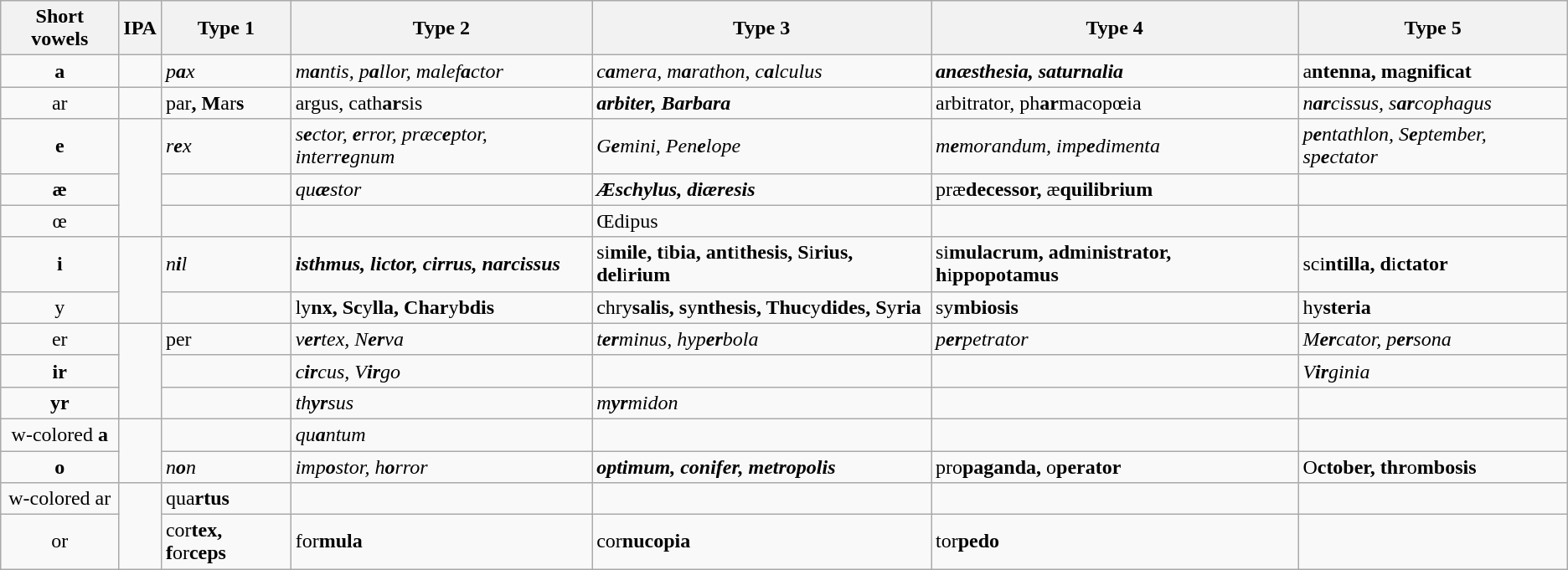<table class="wikitable">
<tr>
<th>Short vowels</th>
<th>IPA</th>
<th>Type 1</th>
<th>Type 2</th>
<th>Type 3</th>
<th>Type 4</th>
<th>Type 5</th>
</tr>
<tr>
<td align="center"><strong>a</strong></td>
<td></td>
<td><em>p<strong>a</strong>x</em></td>
<td><em>m<strong>a</strong>ntis, p<strong>a</strong>llor, malef<strong>a</strong>ctor</em></td>
<td><em>c<strong>a</strong>mera, m<strong>a</strong>rathon, c<strong>a</strong>lculus</em></td>
<td><strong><em>a<strong>næsthesia, s</strong>a<strong>turnalia<em></td>
<td></em> </strong>a<strong>ntenna, m</strong>a<strong>gnificat<em></td>
</tr>
<tr>
<td align="center"></strong>ar<strong></td>
<td></td>
<td></em>p</strong>ar<strong>, M</strong>ar<strong>s<em></td>
<td></em></strong>ar</strong>gus, cath<strong>ar</strong>sis</em></td>
<td><strong><em>ar<strong>biter, B</strong>ar<strong>bara<em></td>
<td></em></strong>ar</strong>bitrator, ph<strong>ar</strong>macopœia</em></td>
<td><em>n<strong>ar</strong>cissus, s<strong>ar</strong>cophagus</em></td>
</tr>
<tr>
<td align="center"><strong>e</strong></td>
<td rowspan=3></td>
<td><em>r<strong>e</strong>x</em></td>
<td><em>s<strong>e</strong>ctor, <strong>e</strong>rror, præc<strong>e</strong>ptor, interr<strong>e</strong>gnum</em></td>
<td><em>G<strong>e</strong>mini, Pen<strong>e</strong>lope</em></td>
<td><em>m<strong>e</strong>morandum, imp<strong>e</strong>dimenta</em></td>
<td><em> p<strong>e</strong>ntathlon, S<strong>e</strong>ptember, sp<strong>e</strong>ctator</em></td>
</tr>
<tr>
<td align="center"><strong>æ</strong></td>
<td></td>
<td><em>qu<strong>æ</strong>stor</em></td>
<td><strong><em>Æ<strong>schylus, di</strong>æ<strong>resis<em></td>
<td></em>pr</strong>æ<strong>decessor, </strong>æ<strong>quilibrium<em></td>
<td></td>
</tr>
<tr>
<td align="center"></strong>œ<strong></td>
<td></td>
<td></td>
<td></em></strong>Œ</strong>dipus</em></td>
<td></td>
<td></td>
</tr>
<tr>
<td align="center"><strong>i</strong></td>
<td rowspan=2></td>
<td><em>n<strong>i</strong>l</em></td>
<td><strong><em>i<strong>sthmus, l</strong>i<strong>ctor, c</strong>i<strong>rrus, narc</strong>i<strong>ssus<em></td>
<td></em>s</strong>i<strong>mile, t</strong>i<strong>bia, ant</strong>i<strong>thesis, S</strong>i<strong>rius, del</strong>i<strong>rium<em></td>
<td></em>s</strong>i<strong>mulacrum, adm</strong>i<strong>nistrator, h</strong>i<strong>ppopotamus<em></td>
<td></em>sc</strong>i<strong>ntilla, d</strong>i<strong>ctator<em></td>
</tr>
<tr>
<td align="center"></strong>y<strong></td>
<td></td>
<td></em>l</strong>y<strong>nx, Sc</strong>y<strong>lla, Char</strong>y<strong>bdis<em></td>
<td></em>chr</strong>y<strong>salis, s</strong>y<strong>nthesis, Thuc</strong>y<strong>dides, S</strong>y<strong>ria<em></td>
<td></em>s</strong>y<strong>mbiosis<em></td>
<td></em>h</strong>y<strong>steria<em></td>
</tr>
<tr>
<td align="center"></strong>er<strong></td>
<td rowspan=3></td>
<td></em>p</strong>er</em></strong></td>
<td><em>v<strong>er</strong>tex, N<strong>er</strong>va</em></td>
<td><em>t<strong>er</strong>minus, hyp<strong>er</strong>bola</em></td>
<td><em>p<strong>er</strong>petrator</em></td>
<td><em>M<strong>er</strong>cator, p<strong>er</strong>sona</em></td>
</tr>
<tr>
<td align="center"><strong>ir</strong></td>
<td></td>
<td><em>c<strong>ir</strong>cus, V<strong>ir</strong>go</em></td>
<td></td>
<td></td>
<td><em>V<strong>ir</strong>ginia</em></td>
</tr>
<tr>
<td align="center"><strong>yr</strong></td>
<td></td>
<td><em>th<strong>yr</strong>sus</em></td>
<td><em>m<strong>yr</strong>midon</em></td>
<td></td>
<td></td>
</tr>
<tr>
<td align="center">w-colored <strong>a</strong></td>
<td rowspan=2></td>
<td></td>
<td><em>qu<strong>a</strong>ntum</em></td>
<td></td>
<td></td>
<td></td>
</tr>
<tr>
<td align="center"><strong>o</strong></td>
<td><em>n<strong>o</strong>n</em></td>
<td><em>imp<strong>o</strong>stor, h<strong>o</strong>rror</em></td>
<td><strong><em>o<strong>ptimum, c</strong>o<strong>nifer, metr</strong>o<strong>polis<em></td>
<td></em>pr</strong>o<strong>paganda, </strong>o<strong>perator<em></td>
<td></em> </strong>O<strong>ctober, thr</strong>o<strong>mbosis<em></td>
</tr>
<tr>
<td align="center">w-colored </strong>ar<strong></td>
<td rowspan=2></td>
<td></em>qu</strong>a<strong>rtus<em></td>
<td></td>
<td></td>
<td></td>
<td></td>
</tr>
<tr>
<td align="center"></strong>or<strong></td>
<td></em>c</strong>or<strong>tex, f</strong>or<strong>ceps<em></td>
<td></em>f</strong>or<strong>mula<em></td>
<td></em>c</strong>or<strong>nucopia<em></td>
<td></em>t</strong>or<strong>pedo<em></td>
<td></td>
</tr>
</table>
